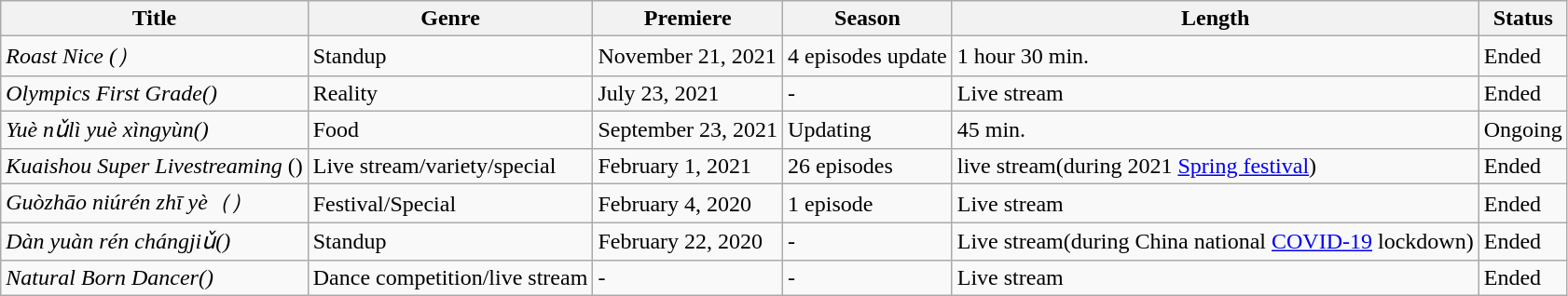<table class="wikitable">
<tr>
<th>Title</th>
<th>Genre</th>
<th>Premiere</th>
<th>Season</th>
<th>Length</th>
<th>Status</th>
</tr>
<tr>
<td><em>Roast Nice (</em><em>）</em></td>
<td>Standup</td>
<td>November 21, 2021</td>
<td>4 episodes update</td>
<td>1 hour 30 min.</td>
<td>Ended</td>
</tr>
<tr>
<td><em>Olympics First Grade(</em><em>)</em></td>
<td>Reality</td>
<td>July 23, 2021</td>
<td>-</td>
<td>Live stream</td>
<td>Ended</td>
</tr>
<tr>
<td><em>Yuè nǔlì yuè xìngyùn(</em><em>)</em></td>
<td>Food</td>
<td>September 23, 2021</td>
<td>Updating</td>
<td>45 min.</td>
<td>Ongoing</td>
</tr>
<tr>
<td><em>Kuaishou Super Livestreaming</em> ()</td>
<td>Live stream/variety/special</td>
<td>February 1, 2021</td>
<td>26 episodes</td>
<td>live stream(during 2021 <a href='#'>Spring festival</a>)</td>
<td>Ended</td>
</tr>
<tr>
<td><em>Guòzhāo niúrén zhī yè（</em><em>）</em></td>
<td>Festival/Special</td>
<td>February 4, 2020</td>
<td>1 episode</td>
<td>Live stream</td>
<td>Ended</td>
</tr>
<tr>
<td><em>Dàn yuàn rén chángjiǔ(</em><em>)</em></td>
<td>Standup</td>
<td>February 22, 2020</td>
<td>-</td>
<td>Live stream(during China national <a href='#'>COVID-19</a> lockdown)</td>
<td>Ended</td>
</tr>
<tr>
<td><em>Natural Born Dancer(</em><em>)</em></td>
<td>Dance competition/live stream</td>
<td>-</td>
<td>-</td>
<td>Live stream</td>
<td>Ended</td>
</tr>
</table>
